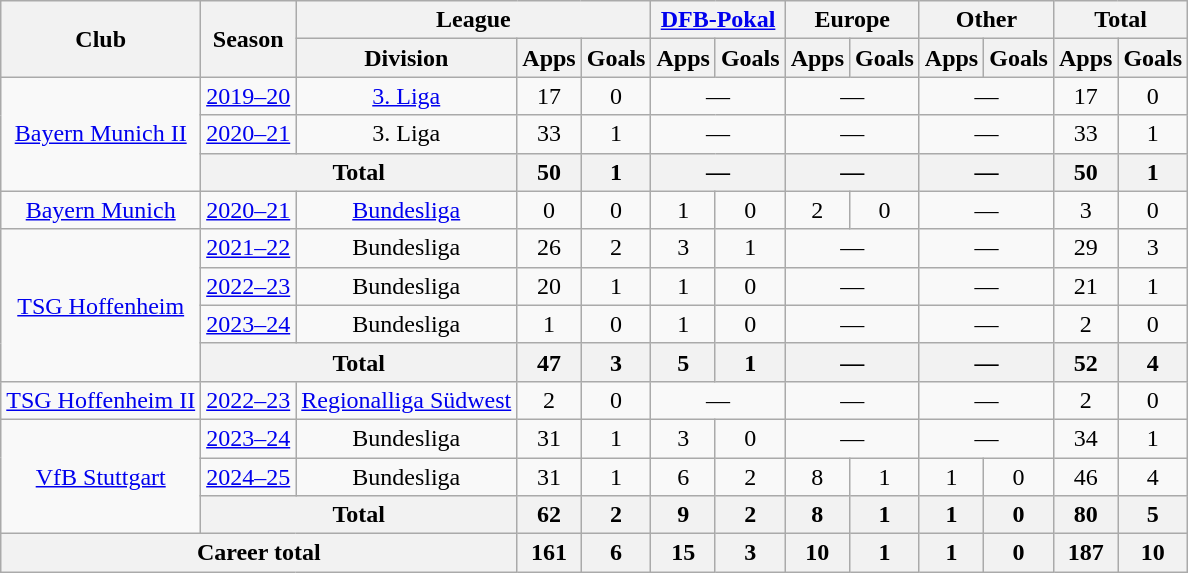<table class="wikitable" style="text-align:center">
<tr>
<th rowspan="2">Club</th>
<th rowspan="2">Season</th>
<th colspan="3">League</th>
<th colspan="2"><a href='#'>DFB-Pokal</a></th>
<th colspan="2">Europe</th>
<th colspan="2">Other</th>
<th colspan="2">Total</th>
</tr>
<tr>
<th>Division</th>
<th>Apps</th>
<th>Goals</th>
<th>Apps</th>
<th>Goals</th>
<th>Apps</th>
<th>Goals</th>
<th>Apps</th>
<th>Goals</th>
<th>Apps</th>
<th>Goals</th>
</tr>
<tr>
<td rowspan="3"><a href='#'>Bayern Munich II</a></td>
<td><a href='#'>2019–20</a></td>
<td><a href='#'>3. Liga</a></td>
<td>17</td>
<td>0</td>
<td colspan="2">—</td>
<td colspan="2">—</td>
<td colspan="2">—</td>
<td>17</td>
<td>0</td>
</tr>
<tr>
<td><a href='#'>2020–21</a></td>
<td>3. Liga</td>
<td>33</td>
<td>1</td>
<td colspan="2">—</td>
<td colspan="2">—</td>
<td colspan="2">—</td>
<td>33</td>
<td>1</td>
</tr>
<tr>
<th colspan="2">Total</th>
<th>50</th>
<th>1</th>
<th colspan="2">—</th>
<th colspan="2">—</th>
<th colspan="2">—</th>
<th>50</th>
<th>1</th>
</tr>
<tr>
<td><a href='#'>Bayern Munich</a></td>
<td><a href='#'>2020–21</a></td>
<td><a href='#'>Bundesliga</a></td>
<td>0</td>
<td>0</td>
<td>1</td>
<td>0</td>
<td>2</td>
<td>0</td>
<td colspan="2">—</td>
<td>3</td>
<td>0</td>
</tr>
<tr>
<td rowspan="4"><a href='#'>TSG Hoffenheim</a></td>
<td><a href='#'>2021–22</a></td>
<td>Bundesliga</td>
<td>26</td>
<td>2</td>
<td>3</td>
<td>1</td>
<td colspan="2">—</td>
<td colspan="2">—</td>
<td>29</td>
<td>3</td>
</tr>
<tr>
<td><a href='#'>2022–23</a></td>
<td>Bundesliga</td>
<td>20</td>
<td>1</td>
<td>1</td>
<td>0</td>
<td colspan="2">—</td>
<td colspan="2">—</td>
<td>21</td>
<td>1</td>
</tr>
<tr>
<td><a href='#'>2023–24</a></td>
<td>Bundesliga</td>
<td>1</td>
<td>0</td>
<td>1</td>
<td>0</td>
<td colspan="2">—</td>
<td colspan="2">—</td>
<td>2</td>
<td>0</td>
</tr>
<tr>
<th colspan="2">Total</th>
<th>47</th>
<th>3</th>
<th>5</th>
<th>1</th>
<th colspan="2">—</th>
<th colspan="2">—</th>
<th>52</th>
<th>4</th>
</tr>
<tr>
<td><a href='#'>TSG Hoffenheim II</a></td>
<td><a href='#'>2022–23</a></td>
<td><a href='#'>Regionalliga Südwest</a></td>
<td>2</td>
<td>0</td>
<td colspan="2">—</td>
<td colspan="2">—</td>
<td colspan="2">—</td>
<td>2</td>
<td>0</td>
</tr>
<tr>
<td rowspan="3"><a href='#'>VfB Stuttgart</a></td>
<td><a href='#'>2023–24</a></td>
<td>Bundesliga</td>
<td>31</td>
<td>1</td>
<td>3</td>
<td>0</td>
<td colspan="2">—</td>
<td colspan="2">—</td>
<td>34</td>
<td>1</td>
</tr>
<tr>
<td><a href='#'>2024–25</a></td>
<td>Bundesliga</td>
<td>31</td>
<td>1</td>
<td>6</td>
<td>2</td>
<td>8</td>
<td>1</td>
<td>1</td>
<td>0</td>
<td>46</td>
<td>4</td>
</tr>
<tr>
<th colspan="2">Total</th>
<th>62</th>
<th>2</th>
<th>9</th>
<th>2</th>
<th>8</th>
<th>1</th>
<th>1</th>
<th>0</th>
<th>80</th>
<th>5</th>
</tr>
<tr>
<th colspan="3">Career total</th>
<th>161</th>
<th>6</th>
<th>15</th>
<th>3</th>
<th>10</th>
<th>1</th>
<th>1</th>
<th>0</th>
<th>187</th>
<th>10</th>
</tr>
</table>
